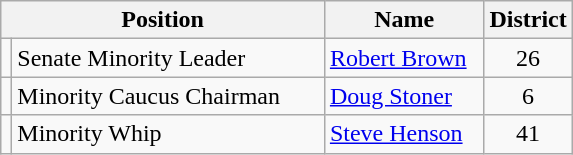<table class="wikitable">
<tr>
<th colspan=2 align=center>Position</th>
<th width="099" align=center>Name</th>
<th align=center>District</th>
</tr>
<tr>
<td></td>
<td width="201">Senate Minority Leader</td>
<td><a href='#'>Robert Brown</a></td>
<td align=center>26</td>
</tr>
<tr>
<td></td>
<td>Minority Caucus Chairman</td>
<td><a href='#'>Doug Stoner</a></td>
<td align=center>6</td>
</tr>
<tr>
<td></td>
<td>Minority Whip</td>
<td><a href='#'>Steve Henson</a></td>
<td align=center>41</td>
</tr>
</table>
